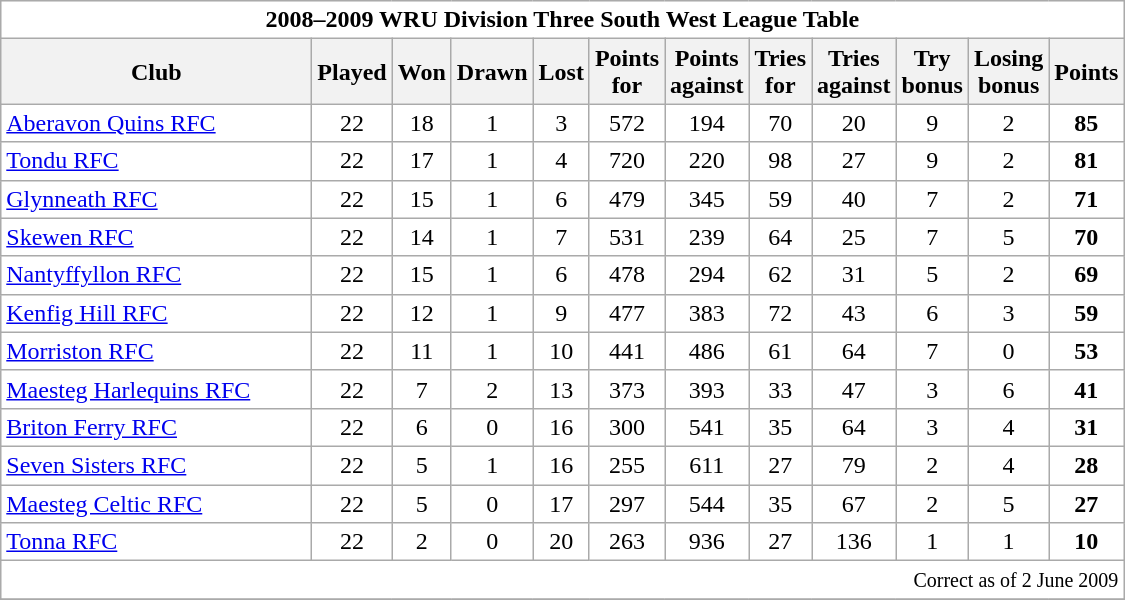<table class="wikitable" style="float:left; margin-right:15px; text-align: center;">
<tr>
<td colspan="12" bgcolor="#FFFFFF" cellpadding="0" cellspacing="0"><strong>2008–2009 WRU Division Three South West League Table</strong></td>
</tr>
<tr>
<th bgcolor="#efefef" width="200">Club</th>
<th bgcolor="#efefef" width="20">Played</th>
<th bgcolor="#efefef" width="20">Won</th>
<th bgcolor="#efefef" width="20">Drawn</th>
<th bgcolor="#efefef" width="20">Lost</th>
<th bgcolor="#efefef" width="20">Points for</th>
<th bgcolor="#efefef" width="20">Points against</th>
<th bgcolor="#efefef" width="20">Tries for</th>
<th bgcolor="#efefef" width="20">Tries against</th>
<th bgcolor="#efefef" width="20">Try bonus</th>
<th bgcolor="#efefef" width="20">Losing bonus</th>
<th bgcolor="#efefef" width="20">Points</th>
</tr>
<tr bgcolor=#ffffff align=center>
<td align=left><a href='#'>Aberavon Quins RFC</a></td>
<td>22</td>
<td>18</td>
<td>1</td>
<td>3</td>
<td>572</td>
<td>194</td>
<td>70</td>
<td>20</td>
<td>9</td>
<td>2</td>
<td><strong>85</strong></td>
</tr>
<tr bgcolor=#ffffff align=center>
<td align=left><a href='#'>Tondu RFC</a></td>
<td>22</td>
<td>17</td>
<td>1</td>
<td>4</td>
<td>720</td>
<td>220</td>
<td>98</td>
<td>27</td>
<td>9</td>
<td>2</td>
<td><strong>81</strong></td>
</tr>
<tr bgcolor=#ffffff align=center>
<td align=left><a href='#'>Glynneath RFC</a></td>
<td>22</td>
<td>15</td>
<td>1</td>
<td>6</td>
<td>479</td>
<td>345</td>
<td>59</td>
<td>40</td>
<td>7</td>
<td>2</td>
<td><strong>71</strong></td>
</tr>
<tr bgcolor=#ffffff align=center>
<td align=left><a href='#'>Skewen RFC</a></td>
<td>22</td>
<td>14</td>
<td>1</td>
<td>7</td>
<td>531</td>
<td>239</td>
<td>64</td>
<td>25</td>
<td>7</td>
<td>5</td>
<td><strong>70</strong></td>
</tr>
<tr bgcolor=#ffffff align=center>
<td align=left><a href='#'>Nantyffyllon RFC</a></td>
<td>22</td>
<td>15</td>
<td>1</td>
<td>6</td>
<td>478</td>
<td>294</td>
<td>62</td>
<td>31</td>
<td>5</td>
<td>2</td>
<td><strong>69</strong></td>
</tr>
<tr bgcolor=#ffffff align=center>
<td align=left><a href='#'>Kenfig Hill RFC</a></td>
<td>22</td>
<td>12</td>
<td>1</td>
<td>9</td>
<td>477</td>
<td>383</td>
<td>72</td>
<td>43</td>
<td>6</td>
<td>3</td>
<td><strong>59</strong></td>
</tr>
<tr bgcolor=#ffffff align=center>
<td align=left><a href='#'>Morriston RFC</a></td>
<td>22</td>
<td>11</td>
<td>1</td>
<td>10</td>
<td>441</td>
<td>486</td>
<td>61</td>
<td>64</td>
<td>7</td>
<td>0</td>
<td><strong>53</strong></td>
</tr>
<tr bgcolor=#ffffff align=center>
<td align=left><a href='#'>Maesteg Harlequins RFC</a></td>
<td>22</td>
<td>7</td>
<td>2</td>
<td>13</td>
<td>373</td>
<td>393</td>
<td>33</td>
<td>47</td>
<td>3</td>
<td>6</td>
<td><strong>41</strong></td>
</tr>
<tr bgcolor=#ffffff align=center>
<td align=left><a href='#'>Briton Ferry RFC</a></td>
<td>22</td>
<td>6</td>
<td>0</td>
<td>16</td>
<td>300</td>
<td>541</td>
<td>35</td>
<td>64</td>
<td>3</td>
<td>4</td>
<td><strong>31</strong></td>
</tr>
<tr bgcolor=#ffffff align=center>
<td align=left><a href='#'>Seven Sisters RFC</a></td>
<td>22</td>
<td>5</td>
<td>1</td>
<td>16</td>
<td>255</td>
<td>611</td>
<td>27</td>
<td>79</td>
<td>2</td>
<td>4</td>
<td><strong>28</strong></td>
</tr>
<tr bgcolor=#ffffff align=center>
<td align=left><a href='#'>Maesteg Celtic RFC</a></td>
<td>22</td>
<td>5</td>
<td>0</td>
<td>17</td>
<td>297</td>
<td>544</td>
<td>35</td>
<td>67</td>
<td>2</td>
<td>5</td>
<td><strong>27</strong></td>
</tr>
<tr bgcolor=#ffffff align=center>
<td align=left><a href='#'>Tonna RFC</a></td>
<td>22</td>
<td>2</td>
<td>0</td>
<td>20</td>
<td>263</td>
<td>936</td>
<td>27</td>
<td>136</td>
<td>1</td>
<td>1</td>
<td><strong>10</strong></td>
</tr>
<tr>
<td colspan="12" align="right" bgcolor="#FFFFFF" cellpadding="0" cellspacing="0"><small>Correct as of 2 June 2009</small></td>
</tr>
<tr>
</tr>
</table>
